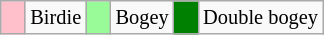<table class="wikitable" span = 50 style="font-size:85%">
<tr>
<td style="background: Pink;" width=10></td>
<td>Birdie</td>
<td style="background: PaleGreen;" width=10></td>
<td>Bogey</td>
<td style="background: Green;" width=10></td>
<td>Double bogey</td>
</tr>
</table>
